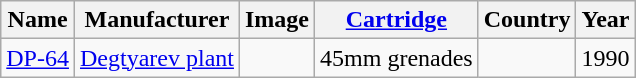<table class="wikitable">
<tr>
<th>Name</th>
<th>Manufacturer</th>
<th>Image</th>
<th><a href='#'>Cartridge</a></th>
<th>Country</th>
<th>Year</th>
</tr>
<tr>
<td><a href='#'>DP-64</a></td>
<td><a href='#'>Degtyarev plant</a></td>
<td></td>
<td>45mm grenades</td>
<td></td>
<td>1990</td>
</tr>
</table>
